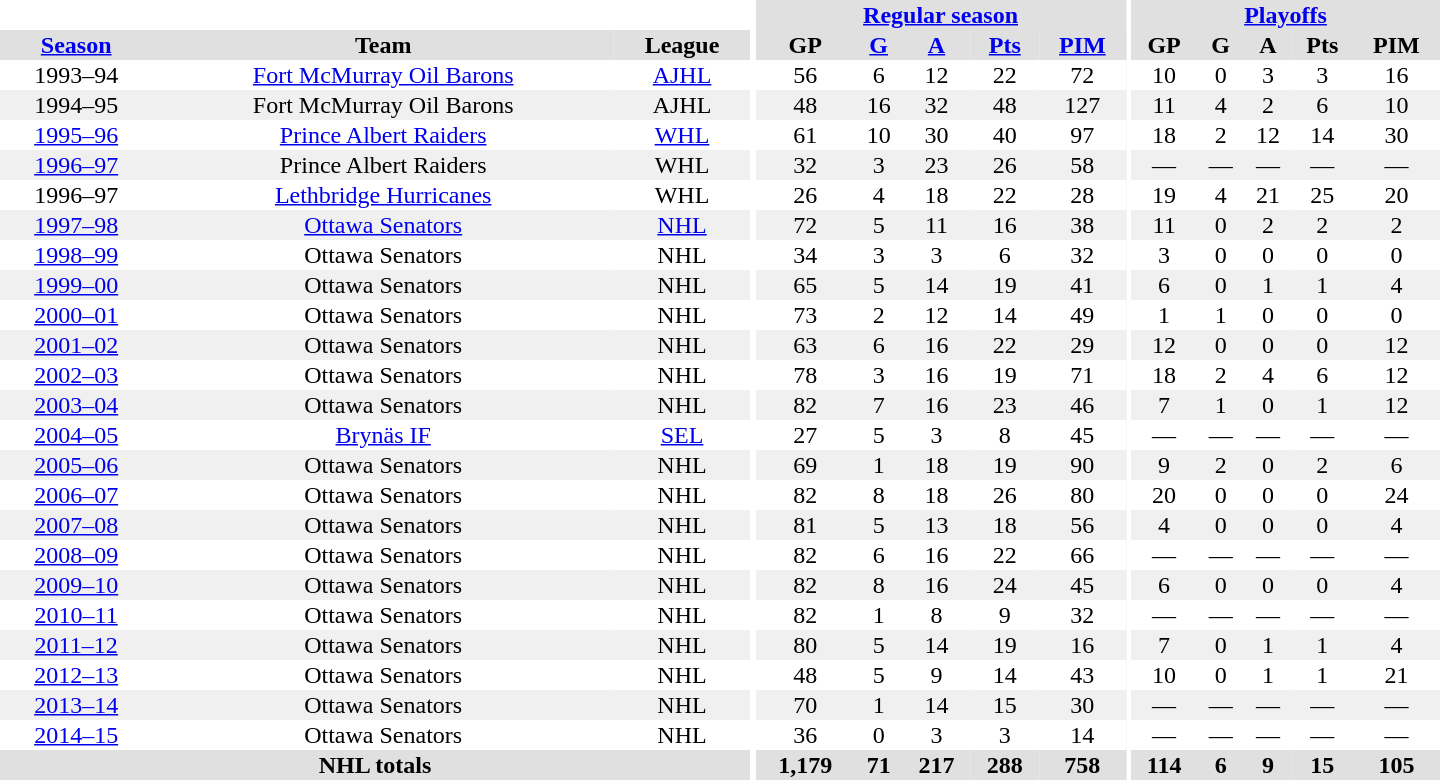<table border="0" cellpadding="1" cellspacing="0" style="text-align:center; width:60em">
<tr bgcolor="#e0e0e0">
<th colspan="3" bgcolor="#ffffff"></th>
<th rowspan="99" bgcolor="#ffffff"></th>
<th colspan="5"><a href='#'>Regular season</a></th>
<th rowspan="99" bgcolor="#ffffff"></th>
<th colspan="5"><a href='#'>Playoffs</a></th>
</tr>
<tr bgcolor="#e0e0e0">
<th><a href='#'>Season</a></th>
<th>Team</th>
<th>League</th>
<th>GP</th>
<th><a href='#'>G</a></th>
<th><a href='#'>A</a></th>
<th><a href='#'>Pts</a></th>
<th><a href='#'>PIM</a></th>
<th>GP</th>
<th>G</th>
<th>A</th>
<th>Pts</th>
<th>PIM</th>
</tr>
<tr>
<td>1993–94</td>
<td><a href='#'>Fort McMurray Oil Barons</a></td>
<td><a href='#'>AJHL</a></td>
<td>56</td>
<td>6</td>
<td>12</td>
<td>22</td>
<td>72</td>
<td>10</td>
<td>0</td>
<td>3</td>
<td>3</td>
<td>16</td>
</tr>
<tr bgcolor="#f0f0f0">
<td>1994–95</td>
<td>Fort McMurray Oil Barons</td>
<td>AJHL</td>
<td>48</td>
<td>16</td>
<td>32</td>
<td>48</td>
<td>127</td>
<td>11</td>
<td>4</td>
<td>2</td>
<td>6</td>
<td>10</td>
</tr>
<tr>
<td><a href='#'>1995–96</a></td>
<td><a href='#'>Prince Albert Raiders</a></td>
<td><a href='#'>WHL</a></td>
<td>61</td>
<td>10</td>
<td>30</td>
<td>40</td>
<td>97</td>
<td>18</td>
<td>2</td>
<td>12</td>
<td>14</td>
<td>30</td>
</tr>
<tr bgcolor="#f0f0f0">
<td><a href='#'>1996–97</a></td>
<td>Prince Albert Raiders</td>
<td>WHL</td>
<td>32</td>
<td>3</td>
<td>23</td>
<td>26</td>
<td>58</td>
<td>—</td>
<td>—</td>
<td>—</td>
<td>—</td>
<td>—</td>
</tr>
<tr>
<td>1996–97</td>
<td><a href='#'>Lethbridge Hurricanes</a></td>
<td>WHL</td>
<td>26</td>
<td>4</td>
<td>18</td>
<td>22</td>
<td>28</td>
<td>19</td>
<td>4</td>
<td>21</td>
<td>25</td>
<td>20</td>
</tr>
<tr bgcolor="#f0f0f0">
<td><a href='#'>1997–98</a></td>
<td><a href='#'>Ottawa Senators</a></td>
<td><a href='#'>NHL</a></td>
<td>72</td>
<td>5</td>
<td>11</td>
<td>16</td>
<td>38</td>
<td>11</td>
<td>0</td>
<td>2</td>
<td>2</td>
<td>2</td>
</tr>
<tr>
<td><a href='#'>1998–99</a></td>
<td>Ottawa Senators</td>
<td>NHL</td>
<td>34</td>
<td>3</td>
<td>3</td>
<td>6</td>
<td>32</td>
<td>3</td>
<td>0</td>
<td>0</td>
<td>0</td>
<td>0</td>
</tr>
<tr bgcolor="#f0f0f0">
<td><a href='#'>1999–00</a></td>
<td>Ottawa Senators</td>
<td>NHL</td>
<td>65</td>
<td>5</td>
<td>14</td>
<td>19</td>
<td>41</td>
<td>6</td>
<td>0</td>
<td>1</td>
<td>1</td>
<td>4</td>
</tr>
<tr>
<td><a href='#'>2000–01</a></td>
<td>Ottawa Senators</td>
<td>NHL</td>
<td>73</td>
<td>2</td>
<td>12</td>
<td>14</td>
<td>49</td>
<td>1</td>
<td>1</td>
<td>0</td>
<td>0</td>
<td>0</td>
</tr>
<tr bgcolor="#f0f0f0">
<td><a href='#'>2001–02</a></td>
<td>Ottawa Senators</td>
<td>NHL</td>
<td>63</td>
<td>6</td>
<td>16</td>
<td>22</td>
<td>29</td>
<td>12</td>
<td>0</td>
<td>0</td>
<td>0</td>
<td>12</td>
</tr>
<tr>
<td><a href='#'>2002–03</a></td>
<td>Ottawa Senators</td>
<td>NHL</td>
<td>78</td>
<td>3</td>
<td>16</td>
<td>19</td>
<td>71</td>
<td>18</td>
<td>2</td>
<td>4</td>
<td>6</td>
<td>12</td>
</tr>
<tr bgcolor="#f0f0f0">
<td><a href='#'>2003–04</a></td>
<td>Ottawa Senators</td>
<td>NHL</td>
<td>82</td>
<td>7</td>
<td>16</td>
<td>23</td>
<td>46</td>
<td>7</td>
<td>1</td>
<td>0</td>
<td>1</td>
<td>12</td>
</tr>
<tr>
<td><a href='#'>2004–05</a></td>
<td><a href='#'>Brynäs IF</a></td>
<td><a href='#'>SEL</a></td>
<td>27</td>
<td>5</td>
<td>3</td>
<td>8</td>
<td>45</td>
<td>—</td>
<td>—</td>
<td>—</td>
<td>—</td>
<td>—</td>
</tr>
<tr bgcolor="#f0f0f0">
<td><a href='#'>2005–06</a></td>
<td>Ottawa Senators</td>
<td>NHL</td>
<td>69</td>
<td>1</td>
<td>18</td>
<td>19</td>
<td>90</td>
<td>9</td>
<td>2</td>
<td>0</td>
<td>2</td>
<td>6</td>
</tr>
<tr>
<td><a href='#'>2006–07</a></td>
<td>Ottawa Senators</td>
<td>NHL</td>
<td>82</td>
<td>8</td>
<td>18</td>
<td>26</td>
<td>80</td>
<td>20</td>
<td>0</td>
<td>0</td>
<td>0</td>
<td>24</td>
</tr>
<tr bgcolor="#f0f0f0">
<td><a href='#'>2007–08</a></td>
<td>Ottawa Senators</td>
<td>NHL</td>
<td>81</td>
<td>5</td>
<td>13</td>
<td>18</td>
<td>56</td>
<td>4</td>
<td>0</td>
<td>0</td>
<td>0</td>
<td>4</td>
</tr>
<tr>
<td><a href='#'>2008–09</a></td>
<td>Ottawa Senators</td>
<td>NHL</td>
<td>82</td>
<td>6</td>
<td>16</td>
<td>22</td>
<td>66</td>
<td>—</td>
<td>—</td>
<td>—</td>
<td>—</td>
<td>—</td>
</tr>
<tr bgcolor="#f0f0f0">
<td><a href='#'>2009–10</a></td>
<td>Ottawa Senators</td>
<td>NHL</td>
<td>82</td>
<td>8</td>
<td>16</td>
<td>24</td>
<td>45</td>
<td>6</td>
<td>0</td>
<td>0</td>
<td>0</td>
<td>4</td>
</tr>
<tr>
<td><a href='#'>2010–11</a></td>
<td>Ottawa Senators</td>
<td>NHL</td>
<td>82</td>
<td>1</td>
<td>8</td>
<td>9</td>
<td>32</td>
<td>—</td>
<td>—</td>
<td>—</td>
<td>—</td>
<td>—</td>
</tr>
<tr bgcolor="#f0f0f0">
<td><a href='#'>2011–12</a></td>
<td>Ottawa Senators</td>
<td>NHL</td>
<td>80</td>
<td>5</td>
<td>14</td>
<td>19</td>
<td>16</td>
<td>7</td>
<td>0</td>
<td>1</td>
<td>1</td>
<td>4</td>
</tr>
<tr>
<td><a href='#'>2012–13</a></td>
<td>Ottawa Senators</td>
<td>NHL</td>
<td>48</td>
<td>5</td>
<td>9</td>
<td>14</td>
<td>43</td>
<td>10</td>
<td>0</td>
<td>1</td>
<td>1</td>
<td>21</td>
</tr>
<tr bgcolor="#f0f0f0">
<td><a href='#'>2013–14</a></td>
<td>Ottawa Senators</td>
<td>NHL</td>
<td>70</td>
<td>1</td>
<td>14</td>
<td>15</td>
<td>30</td>
<td>—</td>
<td>—</td>
<td>—</td>
<td>—</td>
<td>—</td>
</tr>
<tr>
<td><a href='#'>2014–15</a></td>
<td>Ottawa Senators</td>
<td>NHL</td>
<td>36</td>
<td>0</td>
<td>3</td>
<td>3</td>
<td>14</td>
<td>—</td>
<td>—</td>
<td>—</td>
<td>—</td>
<td>—</td>
</tr>
<tr ALIGN="center" bgcolor="#e0e0e0">
<th colspan="3">NHL totals</th>
<th>1,179</th>
<th>71</th>
<th>217</th>
<th>288</th>
<th>758</th>
<th>114</th>
<th>6</th>
<th>9</th>
<th>15</th>
<th>105</th>
</tr>
</table>
